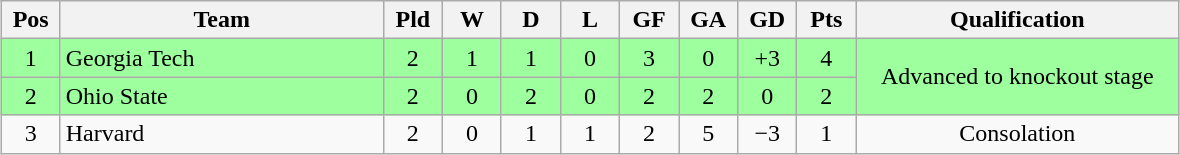<table class="wikitable" style="text-align:center; margin: 1em auto">
<tr>
<th style=width:2em>Pos</th>
<th style=width:13em>Team</th>
<th style=width:2em>Pld</th>
<th style=width:2em>W</th>
<th style=width:2em>D</th>
<th style=width:2em>L</th>
<th style=width:2em>GF</th>
<th style=width:2em>GA</th>
<th style=width:2em>GD</th>
<th style=width:2em>Pts</th>
<th style=width:13em>Qualification</th>
</tr>
<tr bgcolor="#9eff9e">
<td>1</td>
<td style="text-align:left">Georgia Tech</td>
<td>2</td>
<td>1</td>
<td>1</td>
<td>0</td>
<td>3</td>
<td>0</td>
<td>+3</td>
<td>4</td>
<td rowspan="2">Advanced to knockout stage</td>
</tr>
<tr bgcolor="#9eff9e">
<td>2</td>
<td style="text-align:left">Ohio State</td>
<td>2</td>
<td>0</td>
<td>2</td>
<td>0</td>
<td>2</td>
<td>2</td>
<td>0</td>
<td>2</td>
</tr>
<tr>
<td>3</td>
<td style="text-align:left">Harvard</td>
<td>2</td>
<td>0</td>
<td>1</td>
<td>1</td>
<td>2</td>
<td>5</td>
<td>−3</td>
<td>1</td>
<td>Consolation</td>
</tr>
</table>
